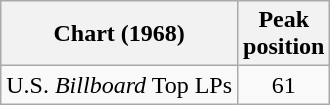<table class="wikitable sortable">
<tr>
<th>Chart (1968)</th>
<th>Peak<br>position</th>
</tr>
<tr>
<td>U.S. <em>Billboard</em> Top LPs</td>
<td align="center">61</td>
</tr>
</table>
